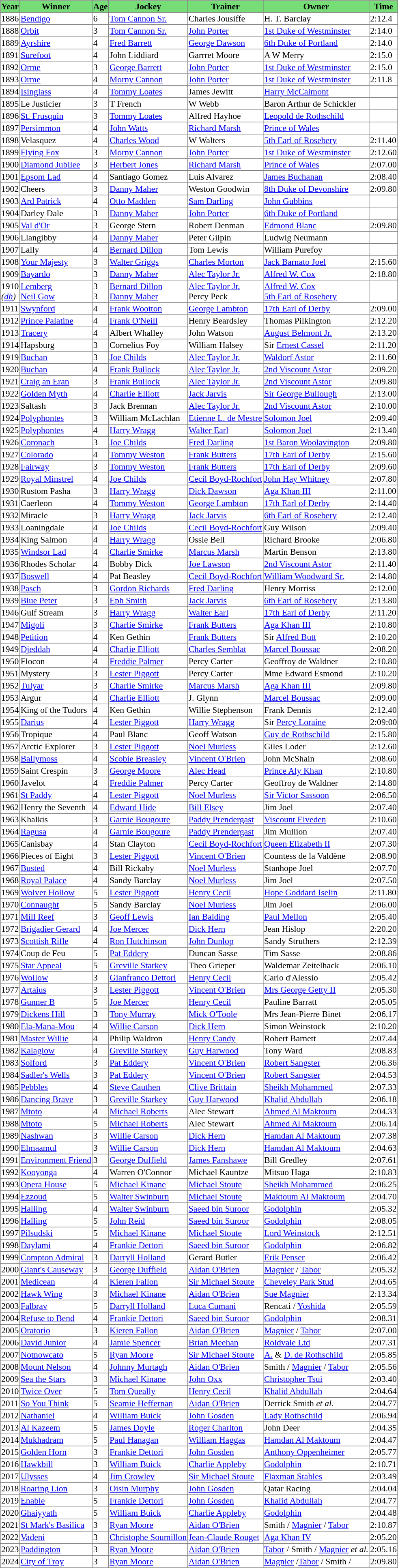<table class = "sortable" | border="1" style="border-collapse: collapse; font-size:90%">
<tr bgcolor="#77dd77" align="center">
<th>Year</th>
<th>Winner</th>
<th>Age</th>
<th>Jockey</th>
<th>Trainer</th>
<th>Owner</th>
<th>Time</th>
</tr>
<tr>
<td>1886</td>
<td><a href='#'>Bendigo</a></td>
<td>6</td>
<td><a href='#'>Tom Cannon Sr.</a></td>
<td>Charles Jousiffe</td>
<td>H. T. Barclay</td>
<td>2:12.4</td>
</tr>
<tr>
<td>1888</td>
<td><a href='#'>Orbit</a></td>
<td>3</td>
<td><a href='#'>Tom Cannon Sr.</a></td>
<td><a href='#'>John Porter</a></td>
<td><a href='#'>1st Duke of Westminster</a></td>
<td>2:14.0</td>
</tr>
<tr>
<td>1889</td>
<td><a href='#'>Ayrshire</a></td>
<td>4</td>
<td><a href='#'>Fred Barrett</a></td>
<td><a href='#'>George Dawson</a></td>
<td><a href='#'>6th Duke of Portland</a></td>
<td>2:14.0</td>
</tr>
<tr>
<td>1891</td>
<td><a href='#'>Surefoot</a></td>
<td>4</td>
<td>John Liddiard</td>
<td>Garrret Moore</td>
<td>A W Merry</td>
<td>2:15.0</td>
</tr>
<tr>
<td>1892</td>
<td><a href='#'>Orme</a></td>
<td>3</td>
<td><a href='#'>George Barrett</a></td>
<td><a href='#'>John Porter</a></td>
<td><a href='#'>1st Duke of Westminster</a></td>
<td>2:15.0</td>
</tr>
<tr>
<td>1893</td>
<td><a href='#'>Orme</a></td>
<td>4</td>
<td><a href='#'>Morny Cannon</a></td>
<td><a href='#'>John Porter</a></td>
<td><a href='#'>1st Duke of Westminster</a></td>
<td>2:11.8</td>
</tr>
<tr>
<td>1894</td>
<td><a href='#'>Isinglass</a></td>
<td>4</td>
<td><a href='#'>Tommy Loates</a></td>
<td>James Jewitt</td>
<td><a href='#'>Harry McCalmont</a></td>
<td></td>
</tr>
<tr>
<td>1895</td>
<td>Le Justicier</td>
<td>3</td>
<td>T French</td>
<td>W Webb</td>
<td>Baron Arthur de Schickler</td>
<td></td>
</tr>
<tr>
<td>1896</td>
<td><a href='#'>St. Frusquin</a></td>
<td>3</td>
<td><a href='#'>Tommy Loates</a></td>
<td>Alfred Hayhoe</td>
<td><a href='#'>Leopold de Rothschild</a></td>
<td></td>
</tr>
<tr>
<td>1897</td>
<td><a href='#'>Persimmon</a></td>
<td>4</td>
<td><a href='#'>John Watts</a></td>
<td><a href='#'>Richard Marsh</a></td>
<td><a href='#'>Prince of Wales</a></td>
<td></td>
</tr>
<tr>
<td>1898</td>
<td>Velasquez</td>
<td>4</td>
<td><a href='#'>Charles Wood</a></td>
<td>W Walters</td>
<td><a href='#'>5th Earl of Rosebery</a></td>
<td>2:11.40</td>
</tr>
<tr>
<td>1899</td>
<td><a href='#'>Flying Fox</a></td>
<td>3</td>
<td><a href='#'>Morny Cannon</a></td>
<td><a href='#'>John Porter</a></td>
<td><a href='#'>1st Duke of Westminster</a></td>
<td>2:12.60</td>
</tr>
<tr>
<td>1900</td>
<td><a href='#'>Diamond Jubilee</a></td>
<td>3</td>
<td><a href='#'>Herbert Jones</a></td>
<td><a href='#'>Richard Marsh</a></td>
<td><a href='#'>Prince of Wales</a></td>
<td>2:07.00</td>
</tr>
<tr>
<td>1901</td>
<td><a href='#'>Epsom Lad</a></td>
<td>4</td>
<td>Santiago Gomez</td>
<td>Luis Alvarez</td>
<td><a href='#'>James Buchanan</a></td>
<td>2:08.40</td>
</tr>
<tr>
<td>1902</td>
<td>Cheers</td>
<td>3</td>
<td><a href='#'>Danny Maher</a></td>
<td>Weston Goodwin</td>
<td><a href='#'>8th Duke of Devonshire</a></td>
<td>2:09.80</td>
</tr>
<tr>
<td>1903</td>
<td><a href='#'>Ard Patrick</a></td>
<td>4</td>
<td><a href='#'>Otto Madden</a></td>
<td><a href='#'>Sam Darling</a></td>
<td><a href='#'>John Gubbins</a></td>
<td></td>
</tr>
<tr>
<td>1904</td>
<td>Darley Dale</td>
<td>3</td>
<td><a href='#'>Danny Maher</a></td>
<td><a href='#'>John Porter</a></td>
<td><a href='#'>6th Duke of Portland</a></td>
<td></td>
</tr>
<tr>
<td>1905</td>
<td><a href='#'>Val d'Or</a></td>
<td>3</td>
<td>George Stern</td>
<td>Robert Denman</td>
<td><a href='#'>Edmond Blanc</a></td>
<td>2:09.80</td>
</tr>
<tr>
<td>1906</td>
<td>Llangibby</td>
<td>4</td>
<td><a href='#'>Danny Maher</a></td>
<td>Peter Gilpin</td>
<td>Ludwig Neumann</td>
<td></td>
</tr>
<tr>
<td>1907</td>
<td>Lally</td>
<td>4</td>
<td><a href='#'>Bernard Dillon</a></td>
<td>Tom Lewis</td>
<td>William Purefoy</td>
<td></td>
</tr>
<tr>
<td>1908</td>
<td><a href='#'>Your Majesty</a></td>
<td>3</td>
<td><a href='#'>Walter Griggs</a></td>
<td><a href='#'>Charles Morton</a></td>
<td><a href='#'>Jack Barnato Joel</a></td>
<td>2:15.60</td>
</tr>
<tr>
<td>1909</td>
<td><a href='#'>Bayardo</a></td>
<td>3</td>
<td><a href='#'>Danny Maher</a></td>
<td><a href='#'>Alec Taylor Jr.</a></td>
<td><a href='#'>Alfred W. Cox</a></td>
<td>2:18.80</td>
</tr>
<tr>
<td>1910<br><em>(<a href='#'>dh</a>)</em></td>
<td><a href='#'>Lemberg</a><br><a href='#'>Neil Gow</a></td>
<td>3<br>3</td>
<td><a href='#'>Bernard Dillon</a><br><a href='#'>Danny Maher</a></td>
<td><a href='#'>Alec Taylor Jr.</a><br>Percy Peck</td>
<td><a href='#'>Alfred W. Cox</a><br><a href='#'>5th Earl of Rosebery</a></td>
<td></td>
</tr>
<tr>
<td>1911</td>
<td><a href='#'>Swynford</a></td>
<td>4</td>
<td><a href='#'>Frank Wootton</a></td>
<td><a href='#'>George Lambton</a></td>
<td><a href='#'>17th Earl of Derby</a></td>
<td>2:09.00</td>
</tr>
<tr>
<td>1912</td>
<td><a href='#'>Prince Palatine</a></td>
<td>4</td>
<td><a href='#'>Frank O'Neill</a></td>
<td>Henry Beardsley</td>
<td>Thomas Pilkington</td>
<td>2:12.20</td>
</tr>
<tr>
<td>1913</td>
<td><a href='#'>Tracery</a></td>
<td>4</td>
<td>Albert Whalley</td>
<td>John Watson</td>
<td><a href='#'>August Belmont Jr.</a></td>
<td>2:13.20</td>
</tr>
<tr>
<td>1914</td>
<td>Hapsburg</td>
<td>3</td>
<td>Cornelius Foy</td>
<td>William Halsey</td>
<td>Sir <a href='#'>Ernest Cassel</a></td>
<td>2:11.20</td>
</tr>
<tr>
<td>1919</td>
<td><a href='#'>Buchan</a></td>
<td>3</td>
<td><a href='#'>Joe Childs</a></td>
<td><a href='#'>Alec Taylor Jr.</a></td>
<td><a href='#'>Waldorf Astor</a></td>
<td>2:11.60</td>
</tr>
<tr>
<td>1920</td>
<td><a href='#'>Buchan</a></td>
<td>4</td>
<td><a href='#'>Frank Bullock</a></td>
<td><a href='#'>Alec Taylor Jr.</a></td>
<td><a href='#'>2nd Viscount Astor</a></td>
<td>2:09.20</td>
</tr>
<tr>
<td>1921</td>
<td><a href='#'>Craig an Eran</a></td>
<td>3</td>
<td><a href='#'>Frank Bullock</a></td>
<td><a href='#'>Alec Taylor Jr.</a></td>
<td><a href='#'>2nd Viscount Astor</a></td>
<td>2:09.80</td>
</tr>
<tr>
<td>1922</td>
<td><a href='#'>Golden Myth</a></td>
<td>4</td>
<td><a href='#'>Charlie Elliott</a></td>
<td><a href='#'>Jack Jarvis</a></td>
<td><a href='#'>Sir George Bullough</a></td>
<td>2:13.00</td>
</tr>
<tr>
<td>1923</td>
<td>Saltash</td>
<td>3</td>
<td>Jack Brennan</td>
<td><a href='#'>Alec Taylor Jr.</a></td>
<td><a href='#'>2nd Viscount Astor</a></td>
<td>2:10.00</td>
</tr>
<tr>
<td>1924</td>
<td><a href='#'>Polyphontes</a></td>
<td>3</td>
<td>William McLachlan</td>
<td><a href='#'>Etienne L. de Mestre</a></td>
<td><a href='#'>Solomon Joel</a></td>
<td>2:09.40</td>
</tr>
<tr>
<td>1925</td>
<td><a href='#'>Polyphontes</a></td>
<td>4</td>
<td><a href='#'>Harry Wragg</a></td>
<td><a href='#'>Walter Earl</a></td>
<td><a href='#'>Solomon Joel</a></td>
<td>2:13.40</td>
</tr>
<tr>
<td>1926</td>
<td><a href='#'>Coronach</a></td>
<td>3</td>
<td><a href='#'>Joe Childs</a></td>
<td><a href='#'>Fred Darling</a></td>
<td><a href='#'>1st Baron Woolavington</a></td>
<td>2:09.80</td>
</tr>
<tr>
<td>1927</td>
<td><a href='#'>Colorado</a></td>
<td>4</td>
<td><a href='#'>Tommy Weston</a></td>
<td><a href='#'>Frank Butters</a></td>
<td><a href='#'>17th Earl of Derby</a></td>
<td>2:15.60</td>
</tr>
<tr>
<td>1928</td>
<td><a href='#'>Fairway</a></td>
<td>3</td>
<td><a href='#'>Tommy Weston</a></td>
<td><a href='#'>Frank Butters</a></td>
<td><a href='#'>17th Earl of Derby</a></td>
<td>2:09.60</td>
</tr>
<tr>
<td>1929</td>
<td><a href='#'>Royal Minstrel</a></td>
<td>4</td>
<td><a href='#'>Joe Childs</a></td>
<td><a href='#'>Cecil Boyd-Rochfort</a></td>
<td><a href='#'>John Hay Whitney</a></td>
<td>2:07.80</td>
</tr>
<tr>
<td>1930</td>
<td>Rustom Pasha</td>
<td>3</td>
<td><a href='#'>Harry Wragg</a></td>
<td><a href='#'>Dick Dawson</a></td>
<td><a href='#'>Aga Khan III</a></td>
<td>2:11.00</td>
</tr>
<tr>
<td>1931</td>
<td>Caerleon</td>
<td>4</td>
<td><a href='#'>Tommy Weston</a></td>
<td><a href='#'>George Lambton</a></td>
<td><a href='#'>17th Earl of Derby</a></td>
<td>2:14.40</td>
</tr>
<tr>
<td>1932</td>
<td>Miracle</td>
<td>3</td>
<td><a href='#'>Harry Wragg</a></td>
<td><a href='#'>Jack Jarvis</a></td>
<td><a href='#'>6th Earl of Rosebery</a></td>
<td>2:12.40</td>
</tr>
<tr>
<td>1933</td>
<td>Loaningdale</td>
<td>4</td>
<td><a href='#'>Joe Childs</a></td>
<td><a href='#'>Cecil Boyd-Rochfort</a></td>
<td>Guy Wilson</td>
<td>2:09.40</td>
</tr>
<tr>
<td>1934</td>
<td>King Salmon</td>
<td>4</td>
<td><a href='#'>Harry Wragg</a></td>
<td>Ossie Bell</td>
<td>Richard Brooke</td>
<td>2:06.80</td>
</tr>
<tr>
<td>1935</td>
<td><a href='#'>Windsor Lad</a></td>
<td>4</td>
<td><a href='#'>Charlie Smirke</a></td>
<td><a href='#'>Marcus Marsh</a></td>
<td>Martin Benson</td>
<td>2:13.80</td>
</tr>
<tr>
<td>1936</td>
<td>Rhodes Scholar</td>
<td>4</td>
<td>Bobby Dick</td>
<td><a href='#'>Joe Lawson</a></td>
<td><a href='#'>2nd Viscount Astor</a></td>
<td>2:11.40</td>
</tr>
<tr>
<td>1937</td>
<td><a href='#'>Boswell</a></td>
<td>4</td>
<td>Pat Beasley</td>
<td><a href='#'>Cecil Boyd-Rochfort</a></td>
<td><a href='#'>William Woodward Sr.</a></td>
<td>2:14.80</td>
</tr>
<tr>
<td>1938</td>
<td><a href='#'>Pasch</a></td>
<td>3</td>
<td><a href='#'>Gordon Richards</a></td>
<td><a href='#'>Fred Darling</a></td>
<td>Henry Morriss</td>
<td>2:12.00</td>
</tr>
<tr>
<td>1939</td>
<td><a href='#'>Blue Peter</a></td>
<td>3</td>
<td><a href='#'>Eph Smith</a></td>
<td><a href='#'>Jack Jarvis</a></td>
<td><a href='#'>6th Earl of Rosebery</a></td>
<td>2:13.80</td>
</tr>
<tr>
<td>1946</td>
<td>Gulf Stream</td>
<td>3</td>
<td><a href='#'>Harry Wragg</a></td>
<td><a href='#'>Walter Earl</a></td>
<td><a href='#'>17th Earl of Derby</a></td>
<td>2:11.20</td>
</tr>
<tr>
<td>1947</td>
<td><a href='#'>Migoli</a></td>
<td>3</td>
<td><a href='#'>Charlie Smirke</a></td>
<td><a href='#'>Frank Butters</a></td>
<td><a href='#'>Aga Khan III</a></td>
<td>2:10.80</td>
</tr>
<tr>
<td>1948</td>
<td><a href='#'>Petition</a></td>
<td>4</td>
<td>Ken Gethin</td>
<td><a href='#'>Frank Butters</a></td>
<td>Sir <a href='#'>Alfred Butt</a></td>
<td>2:10.20</td>
</tr>
<tr>
<td>1949</td>
<td><a href='#'>Djeddah</a></td>
<td>4</td>
<td><a href='#'>Charlie Elliott</a></td>
<td><a href='#'>Charles Semblat</a></td>
<td><a href='#'>Marcel Boussac</a></td>
<td>2:08.20</td>
</tr>
<tr>
<td>1950</td>
<td>Flocon</td>
<td>4</td>
<td><a href='#'>Freddie Palmer</a></td>
<td>Percy Carter</td>
<td>Geoffroy de Waldner</td>
<td>2:10.80</td>
</tr>
<tr>
<td>1951</td>
<td>Mystery</td>
<td>3</td>
<td><a href='#'>Lester Piggott</a></td>
<td>Percy Carter</td>
<td>Mme Edward Esmond</td>
<td>2:10.20</td>
</tr>
<tr>
<td>1952</td>
<td><a href='#'>Tulyar</a></td>
<td>3</td>
<td><a href='#'>Charlie Smirke</a></td>
<td><a href='#'>Marcus Marsh</a></td>
<td><a href='#'>Aga Khan III</a></td>
<td>2:09.80</td>
</tr>
<tr>
<td>1953</td>
<td>Argur</td>
<td>4</td>
<td><a href='#'>Charlie Elliott</a></td>
<td>J. Glynn</td>
<td><a href='#'>Marcel Boussac</a></td>
<td>2:09.00</td>
</tr>
<tr>
<td>1954</td>
<td>King of the Tudors</td>
<td>4</td>
<td>Ken Gethin</td>
<td>Willie Stephenson</td>
<td>Frank Dennis</td>
<td>2:12.40</td>
</tr>
<tr>
<td>1955</td>
<td><a href='#'>Darius</a></td>
<td>4</td>
<td><a href='#'>Lester Piggott</a></td>
<td><a href='#'>Harry Wragg</a></td>
<td>Sir <a href='#'>Percy Loraine</a></td>
<td>2:09:00</td>
</tr>
<tr>
<td>1956</td>
<td>Tropique</td>
<td>4</td>
<td>Paul Blanc</td>
<td>Geoff Watson</td>
<td><a href='#'>Guy de Rothschild</a></td>
<td>2:15.80</td>
</tr>
<tr>
<td>1957</td>
<td>Arctic Explorer</td>
<td>3</td>
<td><a href='#'>Lester Piggott</a></td>
<td><a href='#'>Noel Murless</a></td>
<td>Giles Loder</td>
<td>2:12.60</td>
</tr>
<tr>
<td>1958</td>
<td><a href='#'>Ballymoss</a></td>
<td>4</td>
<td><a href='#'>Scobie Breasley</a></td>
<td><a href='#'>Vincent O'Brien</a></td>
<td>John McShain</td>
<td>2:08.60</td>
</tr>
<tr>
<td>1959</td>
<td>Saint Crespin</td>
<td>3</td>
<td><a href='#'>George Moore</a></td>
<td><a href='#'>Alec Head</a></td>
<td><a href='#'>Prince Aly Khan</a></td>
<td>2:10.80</td>
</tr>
<tr>
<td>1960</td>
<td>Javelot</td>
<td>4</td>
<td><a href='#'>Freddie Palmer</a></td>
<td>Percy Carter</td>
<td>Geoffroy de Waldner</td>
<td>2:14.80</td>
</tr>
<tr>
<td>1961</td>
<td><a href='#'>St Paddy</a></td>
<td>4</td>
<td><a href='#'>Lester Piggott</a></td>
<td><a href='#'>Noel Murless</a></td>
<td><a href='#'>Sir Victor Sassoon</a></td>
<td>2:06.50</td>
</tr>
<tr>
<td>1962</td>
<td>Henry the Seventh</td>
<td>4</td>
<td><a href='#'>Edward Hide</a></td>
<td><a href='#'>Bill Elsey</a></td>
<td>Jim Joel</td>
<td>2:07.40</td>
</tr>
<tr>
<td>1963</td>
<td>Khalkis</td>
<td>3</td>
<td><a href='#'>Garnie Bougoure</a></td>
<td><a href='#'>Paddy Prendergast</a></td>
<td><a href='#'>Viscount Elveden</a></td>
<td>2:10.60</td>
</tr>
<tr>
<td>1964</td>
<td><a href='#'>Ragusa</a></td>
<td>4</td>
<td><a href='#'>Garnie Bougoure</a></td>
<td><a href='#'>Paddy Prendergast</a></td>
<td>Jim Mullion</td>
<td>2:07.40</td>
</tr>
<tr>
<td>1965</td>
<td>Canisbay</td>
<td>4</td>
<td>Stan Clayton</td>
<td><a href='#'>Cecil Boyd-Rochfort</a></td>
<td><a href='#'>Queen Elizabeth II</a></td>
<td>2:07.30</td>
</tr>
<tr>
<td>1966</td>
<td>Pieces of Eight</td>
<td>3</td>
<td><a href='#'>Lester Piggott</a></td>
<td><a href='#'>Vincent O'Brien</a></td>
<td>Countess de la Valdène</td>
<td>2:08.90</td>
</tr>
<tr>
<td>1967</td>
<td><a href='#'>Busted</a></td>
<td>4</td>
<td>Bill Rickaby</td>
<td><a href='#'>Noel Murless</a></td>
<td>Stanhope Joel</td>
<td>2:07.70</td>
</tr>
<tr>
<td>1968</td>
<td><a href='#'>Royal Palace</a></td>
<td>4</td>
<td>Sandy Barclay</td>
<td><a href='#'>Noel Murless</a></td>
<td>Jim Joel</td>
<td>2:07.50</td>
</tr>
<tr>
<td>1969</td>
<td><a href='#'>Wolver Hollow</a></td>
<td>5</td>
<td><a href='#'>Lester Piggott</a></td>
<td><a href='#'>Henry Cecil</a></td>
<td><a href='#'>Hope Goddard Iselin</a></td>
<td>2:11.80</td>
</tr>
<tr>
<td>1970</td>
<td><a href='#'>Connaught</a></td>
<td>5</td>
<td>Sandy Barclay</td>
<td><a href='#'>Noel Murless</a></td>
<td>Jim Joel</td>
<td>2:06.00</td>
</tr>
<tr>
<td>1971</td>
<td><a href='#'>Mill Reef</a></td>
<td>3</td>
<td><a href='#'>Geoff Lewis</a></td>
<td><a href='#'>Ian Balding</a></td>
<td><a href='#'>Paul Mellon</a></td>
<td>2:05.40</td>
</tr>
<tr>
<td>1972</td>
<td><a href='#'>Brigadier Gerard</a></td>
<td>4</td>
<td><a href='#'>Joe Mercer</a></td>
<td><a href='#'>Dick Hern</a></td>
<td>Jean Hislop</td>
<td>2:20.20</td>
</tr>
<tr>
<td>1973</td>
<td><a href='#'>Scottish Rifle</a></td>
<td>4</td>
<td><a href='#'>Ron Hutchinson</a></td>
<td><a href='#'>John Dunlop</a></td>
<td>Sandy Struthers</td>
<td>2:12.39</td>
</tr>
<tr>
<td>1974</td>
<td>Coup de Feu</td>
<td>5</td>
<td><a href='#'>Pat Eddery</a></td>
<td>Duncan Sasse</td>
<td>Tim Sasse</td>
<td>2:08.86</td>
</tr>
<tr>
<td>1975</td>
<td><a href='#'>Star Appeal</a></td>
<td>5</td>
<td><a href='#'>Greville Starkey</a></td>
<td>Theo Grieper</td>
<td>Waldemar Zeitelhack</td>
<td>2:06.10</td>
</tr>
<tr>
<td>1976</td>
<td><a href='#'>Wollow</a></td>
<td>3</td>
<td><a href='#'>Gianfranco Dettori</a></td>
<td><a href='#'>Henry Cecil</a></td>
<td>Carlo d'Alessio</td>
<td>2:05.42</td>
</tr>
<tr>
<td>1977</td>
<td><a href='#'>Artaius</a></td>
<td>3</td>
<td><a href='#'>Lester Piggott</a></td>
<td><a href='#'>Vincent O'Brien</a></td>
<td><a href='#'>Mrs George Getty II</a></td>
<td>2:05.30</td>
</tr>
<tr>
<td>1978</td>
<td><a href='#'>Gunner B</a></td>
<td>5</td>
<td><a href='#'>Joe Mercer</a></td>
<td><a href='#'>Henry Cecil</a></td>
<td>Pauline Barratt</td>
<td>2:05.05</td>
</tr>
<tr>
<td>1979</td>
<td><a href='#'>Dickens Hill</a></td>
<td>3</td>
<td><a href='#'>Tony Murray</a></td>
<td><a href='#'>Mick O'Toole</a></td>
<td>Mrs Jean-Pierre Binet</td>
<td>2:06.17</td>
</tr>
<tr>
<td>1980</td>
<td><a href='#'>Ela-Mana-Mou</a></td>
<td>4</td>
<td><a href='#'>Willie Carson</a></td>
<td><a href='#'>Dick Hern</a></td>
<td>Simon Weinstock</td>
<td>2:10.20</td>
</tr>
<tr>
<td>1981</td>
<td><a href='#'>Master Willie</a></td>
<td>4</td>
<td>Philip Waldron</td>
<td><a href='#'>Henry Candy</a></td>
<td>Robert Barnett</td>
<td>2:07.44</td>
</tr>
<tr>
<td>1982</td>
<td><a href='#'>Kalaglow</a></td>
<td>4</td>
<td><a href='#'>Greville Starkey</a></td>
<td><a href='#'>Guy Harwood</a></td>
<td>Tony Ward</td>
<td>2:08.83</td>
</tr>
<tr>
<td>1983</td>
<td><a href='#'>Solford</a></td>
<td>3</td>
<td><a href='#'>Pat Eddery</a></td>
<td><a href='#'>Vincent O'Brien</a></td>
<td><a href='#'>Robert Sangster</a></td>
<td>2:06.36</td>
</tr>
<tr>
<td>1984</td>
<td><a href='#'>Sadler's Wells</a></td>
<td>3</td>
<td><a href='#'>Pat Eddery</a></td>
<td><a href='#'>Vincent O'Brien</a></td>
<td><a href='#'>Robert Sangster</a></td>
<td>2:04.53</td>
</tr>
<tr>
<td>1985</td>
<td><a href='#'>Pebbles</a></td>
<td>4</td>
<td><a href='#'>Steve Cauthen</a></td>
<td><a href='#'>Clive Brittain</a></td>
<td><a href='#'>Sheikh Mohammed</a></td>
<td>2:07.33</td>
</tr>
<tr>
<td>1986</td>
<td><a href='#'>Dancing Brave</a></td>
<td>3</td>
<td><a href='#'>Greville Starkey</a></td>
<td><a href='#'>Guy Harwood</a></td>
<td><a href='#'>Khalid Abdullah</a></td>
<td>2:06.18</td>
</tr>
<tr>
<td>1987</td>
<td><a href='#'>Mtoto</a></td>
<td>4</td>
<td><a href='#'>Michael Roberts</a></td>
<td>Alec Stewart</td>
<td><a href='#'>Ahmed Al Maktoum</a></td>
<td>2:04.33</td>
</tr>
<tr>
<td>1988</td>
<td><a href='#'>Mtoto</a></td>
<td>5</td>
<td><a href='#'>Michael Roberts</a></td>
<td>Alec Stewart</td>
<td><a href='#'>Ahmed Al Maktoum</a></td>
<td>2:06.14</td>
</tr>
<tr>
<td>1989</td>
<td><a href='#'>Nashwan</a></td>
<td>3</td>
<td><a href='#'>Willie Carson</a></td>
<td><a href='#'>Dick Hern</a></td>
<td><a href='#'>Hamdan Al Maktoum</a></td>
<td>2:07.38</td>
</tr>
<tr>
<td>1990</td>
<td><a href='#'>Elmaamul</a></td>
<td>3</td>
<td><a href='#'>Willie Carson</a></td>
<td><a href='#'>Dick Hern</a></td>
<td><a href='#'>Hamdan Al Maktoum</a></td>
<td>2:04.63</td>
</tr>
<tr>
<td>1991</td>
<td><a href='#'>Environment Friend</a></td>
<td>3</td>
<td><a href='#'>George Duffield</a></td>
<td><a href='#'>James Fanshawe</a></td>
<td>Bill Gredley</td>
<td>2:07.61</td>
</tr>
<tr>
<td>1992</td>
<td><a href='#'>Kooyonga</a></td>
<td>4</td>
<td>Warren O'Connor</td>
<td>Michael Kauntze</td>
<td>Mitsuo Haga</td>
<td>2:10.83</td>
</tr>
<tr>
<td>1993</td>
<td><a href='#'>Opera House</a></td>
<td>5</td>
<td><a href='#'>Michael Kinane</a></td>
<td><a href='#'>Michael Stoute</a></td>
<td><a href='#'>Sheikh Mohammed</a></td>
<td>2:06.25</td>
</tr>
<tr>
<td>1994</td>
<td><a href='#'>Ezzoud</a></td>
<td>5</td>
<td><a href='#'>Walter Swinburn</a></td>
<td><a href='#'>Michael Stoute</a></td>
<td><a href='#'>Maktoum Al Maktoum</a></td>
<td>2:04.70</td>
</tr>
<tr>
<td>1995</td>
<td><a href='#'>Halling</a></td>
<td>4</td>
<td><a href='#'>Walter Swinburn</a></td>
<td><a href='#'>Saeed bin Suroor</a></td>
<td><a href='#'>Godolphin</a></td>
<td>2:05.32</td>
</tr>
<tr>
<td>1996</td>
<td><a href='#'>Halling</a></td>
<td>5</td>
<td><a href='#'>John Reid</a></td>
<td><a href='#'>Saeed bin Suroor</a></td>
<td><a href='#'>Godolphin</a></td>
<td>2:08.05</td>
</tr>
<tr>
<td>1997</td>
<td><a href='#'>Pilsudski</a></td>
<td>5</td>
<td><a href='#'>Michael Kinane</a></td>
<td><a href='#'>Michael Stoute</a></td>
<td><a href='#'>Lord Weinstock</a></td>
<td>2:12.51</td>
</tr>
<tr>
<td>1998</td>
<td><a href='#'>Daylami</a></td>
<td>4</td>
<td><a href='#'>Frankie Dettori</a></td>
<td><a href='#'>Saeed bin Suroor</a></td>
<td><a href='#'>Godolphin</a></td>
<td>2:06.82</td>
</tr>
<tr>
<td>1999</td>
<td><a href='#'>Compton Admiral</a></td>
<td>3</td>
<td><a href='#'>Darryll Holland</a></td>
<td>Gerard Butler</td>
<td><a href='#'>Erik Penser</a></td>
<td>2:06.42</td>
</tr>
<tr>
<td>2000</td>
<td><a href='#'>Giant's Causeway</a></td>
<td>3</td>
<td><a href='#'>George Duffield</a></td>
<td><a href='#'>Aidan O'Brien</a></td>
<td><a href='#'>Magnier</a> / <a href='#'>Tabor</a></td>
<td>2:05.32</td>
</tr>
<tr>
<td>2001</td>
<td><a href='#'>Medicean</a></td>
<td>4</td>
<td><a href='#'>Kieren Fallon</a></td>
<td><a href='#'>Sir Michael Stoute</a></td>
<td><a href='#'>Cheveley Park Stud</a></td>
<td>2:04.65</td>
</tr>
<tr>
<td>2002</td>
<td><a href='#'>Hawk Wing</a></td>
<td>3</td>
<td><a href='#'>Michael Kinane</a></td>
<td><a href='#'>Aidan O'Brien</a></td>
<td><a href='#'>Sue Magnier</a></td>
<td>2:13.34</td>
</tr>
<tr>
<td>2003</td>
<td><a href='#'>Falbrav</a></td>
<td>5</td>
<td><a href='#'>Darryll Holland</a></td>
<td><a href='#'>Luca Cumani</a></td>
<td>Rencati  / <a href='#'>Yoshida</a></td>
<td>2:05.59</td>
</tr>
<tr>
<td>2004</td>
<td><a href='#'>Refuse to Bend</a></td>
<td>4</td>
<td><a href='#'>Frankie Dettori</a></td>
<td><a href='#'>Saeed bin Suroor</a></td>
<td><a href='#'>Godolphin</a></td>
<td>2:08.31</td>
</tr>
<tr>
<td>2005</td>
<td><a href='#'>Oratorio</a></td>
<td>3</td>
<td><a href='#'>Kieren Fallon</a></td>
<td><a href='#'>Aidan O'Brien</a></td>
<td><a href='#'>Magnier</a> / <a href='#'>Tabor</a></td>
<td>2:07.00</td>
</tr>
<tr>
<td>2006</td>
<td><a href='#'>David Junior</a></td>
<td>4</td>
<td><a href='#'>Jamie Spencer</a></td>
<td><a href='#'>Brian Meehan</a></td>
<td><a href='#'>Roldvale Ltd</a></td>
<td>2:07.31</td>
</tr>
<tr>
<td>2007</td>
<td><a href='#'>Notnowcato</a></td>
<td>5</td>
<td><a href='#'>Ryan Moore</a></td>
<td><a href='#'>Sir Michael Stoute</a></td>
<td><a href='#'>A.</a> & <a href='#'>D. de Rothschild</a></td>
<td>2:05.85</td>
</tr>
<tr>
<td>2008</td>
<td><a href='#'>Mount Nelson</a></td>
<td>4</td>
<td><a href='#'>Johnny Murtagh</a></td>
<td><a href='#'>Aidan O'Brien</a></td>
<td>Smith  / <a href='#'>Magnier</a> / <a href='#'>Tabor</a></td>
<td>2:05.56</td>
</tr>
<tr>
<td>2009</td>
<td><a href='#'>Sea the Stars</a></td>
<td>3</td>
<td><a href='#'>Michael Kinane</a></td>
<td><a href='#'>John Oxx</a></td>
<td><a href='#'>Christopher Tsui</a></td>
<td>2:03.40</td>
</tr>
<tr>
<td>2010</td>
<td><a href='#'>Twice Over</a></td>
<td>5</td>
<td><a href='#'>Tom Queally</a></td>
<td><a href='#'>Henry Cecil</a></td>
<td><a href='#'>Khalid Abdullah</a></td>
<td>2:04.64</td>
</tr>
<tr>
<td>2011</td>
<td><a href='#'>So You Think</a></td>
<td>5</td>
<td><a href='#'>Seamie Heffernan</a></td>
<td><a href='#'>Aidan O'Brien</a></td>
<td>Derrick Smith <em>et al.</em> </td>
<td>2:04.77</td>
</tr>
<tr>
<td>2012</td>
<td><a href='#'>Nathaniel</a></td>
<td>4</td>
<td><a href='#'>William Buick</a></td>
<td><a href='#'>John Gosden</a></td>
<td><a href='#'>Lady Rothschild</a></td>
<td>2:06.94</td>
</tr>
<tr>
<td>2013</td>
<td><a href='#'>Al Kazeem</a></td>
<td>5</td>
<td><a href='#'>James Doyle</a></td>
<td><a href='#'>Roger Charlton</a></td>
<td>John Deer</td>
<td>2:04.35</td>
</tr>
<tr>
<td>2014</td>
<td><a href='#'>Mukhadram</a></td>
<td>5</td>
<td><a href='#'>Paul Hanagan</a></td>
<td><a href='#'>William Haggas</a></td>
<td><a href='#'>Hamdan Al Maktoum</a></td>
<td>2:04.47</td>
</tr>
<tr>
<td>2015</td>
<td><a href='#'>Golden Horn</a></td>
<td>3</td>
<td><a href='#'>Frankie Dettori</a></td>
<td><a href='#'>John Gosden</a></td>
<td><a href='#'>Anthony Oppenheimer</a></td>
<td>2:05.77</td>
</tr>
<tr>
<td>2016</td>
<td><a href='#'>Hawkbill</a></td>
<td>3</td>
<td><a href='#'>William Buick</a></td>
<td><a href='#'>Charlie Appleby</a></td>
<td><a href='#'>Godolphin</a></td>
<td>2:10.71</td>
</tr>
<tr>
<td>2017</td>
<td><a href='#'>Ulysses</a></td>
<td>4</td>
<td><a href='#'>Jim Crowley</a></td>
<td><a href='#'>Sir Michael Stoute</a></td>
<td><a href='#'>Flaxman Stables</a></td>
<td>2:03.49</td>
</tr>
<tr>
<td>2018</td>
<td><a href='#'>Roaring Lion</a></td>
<td>3</td>
<td><a href='#'>Oisin Murphy</a></td>
<td><a href='#'>John Gosden</a></td>
<td>Qatar Racing</td>
<td>2:04.04</td>
</tr>
<tr>
<td>2019</td>
<td><a href='#'>Enable</a></td>
<td>5</td>
<td><a href='#'>Frankie Dettori</a></td>
<td><a href='#'>John Gosden</a></td>
<td><a href='#'>Khalid Abdullah</a></td>
<td>2:04.77</td>
</tr>
<tr>
<td>2020</td>
<td><a href='#'>Ghaiyyath</a></td>
<td>5</td>
<td><a href='#'>William Buick</a></td>
<td><a href='#'>Charlie Appleby</a></td>
<td><a href='#'>Godolphin</a></td>
<td>2:04.48</td>
</tr>
<tr>
<td>2021</td>
<td><a href='#'>St Mark's Basilica</a></td>
<td>3</td>
<td><a href='#'>Ryan Moore</a></td>
<td><a href='#'>Aidan O'Brien</a></td>
<td>Smith  / <a href='#'>Magnier</a> / <a href='#'>Tabor</a></td>
<td>2:10.87</td>
</tr>
<tr>
<td>2022</td>
<td><a href='#'>Vadeni</a></td>
<td>3</td>
<td><a href='#'>Christophe Soumillon</a></td>
<td><a href='#'>Jean-Claude Rouget</a></td>
<td><a href='#'>Aga Khan IV</a></td>
<td>2:05.20</td>
</tr>
<tr>
<td>2023</td>
<td><a href='#'>Paddington</a></td>
<td>3</td>
<td><a href='#'>Ryan Moore</a></td>
<td><a href='#'>Aidan O'Brien</a></td>
<td><a href='#'>Tabor</a> / Smith  / <a href='#'>Magnier</a> <em>et al.</em> </td>
<td>2:05.16</td>
</tr>
<tr>
<td>2024</td>
<td><a href='#'>City of Troy</a></td>
<td>3</td>
<td><a href='#'>Ryan Moore</a></td>
<td><a href='#'>Aidan O'Brien</a></td>
<td><a href='#'>Magnier</a> /<a href='#'>Tabor</a> / Smith /</td>
<td>2:09.80</td>
</tr>
</table>
